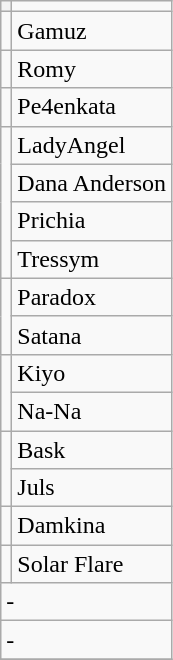<table class="wikitable">
<tr>
<th></th>
</tr>
<tr>
<td rowspan="1"></td>
<td>Gamuz </td>
</tr>
<tr>
<td rowspan="1"></td>
<td>Romy </td>
</tr>
<tr>
<td rowspan="1"></td>
<td>Pe4enkata </td>
</tr>
<tr>
<td rowspan="4"></td>
<td>LadyAngel </td>
</tr>
<tr>
<td>Dana Anderson </td>
</tr>
<tr>
<td>Prichia </td>
</tr>
<tr>
<td>Tressym </td>
</tr>
<tr>
<td rowspan="2"></td>
<td>Paradox </td>
</tr>
<tr>
<td>Satana </td>
</tr>
<tr>
<td rowspan="2"></td>
<td>Kiyo </td>
</tr>
<tr>
<td>Na-Na </td>
</tr>
<tr>
<td rowspan="2"></td>
<td>Bask </td>
</tr>
<tr>
<td>Juls </td>
</tr>
<tr>
<td rowspan="1"></td>
<td>Damkina </td>
</tr>
<tr>
<td rowspan="1"></td>
<td>Solar Flare </td>
</tr>
<tr>
<td colspan="2">-</td>
</tr>
<tr>
<td colspan="2">-</td>
</tr>
<tr>
</tr>
</table>
